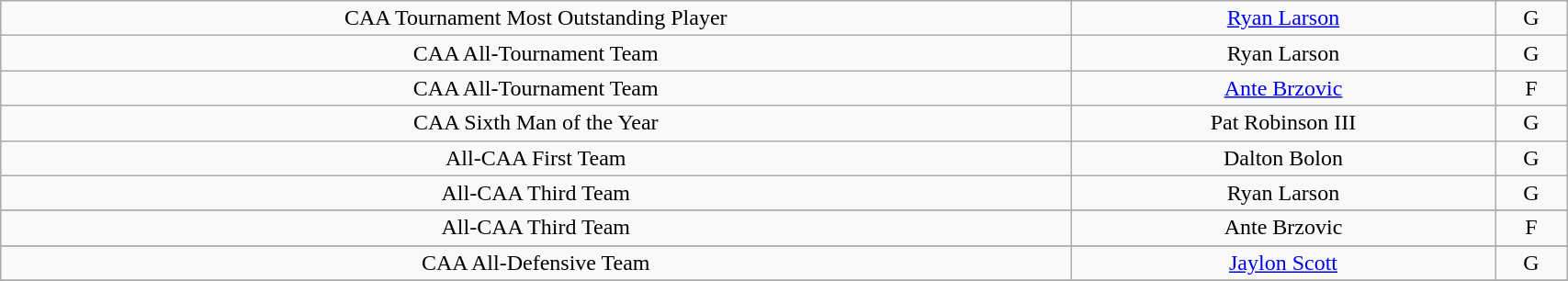<table class="wikitable" style="width: 90%;text-align: center;">
<tr align="center">
<td rowspan="1">CAA Tournament Most Outstanding Player</td>
<td><a href='#'>Ryan Larson</a></td>
<td>G</td>
</tr>
<tr align="center">
<td rowspan="1">CAA All-Tournament Team</td>
<td>Ryan Larson</td>
<td>G</td>
</tr>
<tr align="center">
<td rowspan="1">CAA All-Tournament Team</td>
<td><a href='#'>Ante Brzovic</a></td>
<td>F</td>
</tr>
<tr align="center">
<td rowspan="1">CAA Sixth Man of the Year</td>
<td>Pat Robinson III</td>
<td>G</td>
</tr>
<tr align="center">
<td rowspan="1">All-CAA First Team</td>
<td>Dalton Bolon</td>
<td>G</td>
</tr>
<tr align="center">
<td rowspan="1">All-CAA Third Team</td>
<td>Ryan Larson</td>
<td>G</td>
</tr>
<tr>
</tr>
<tr align="center">
<td rowspan="1">All-CAA Third Team</td>
<td>Ante Brzovic</td>
<td>F</td>
</tr>
<tr>
</tr>
<tr align="center">
<td rowspan="1">CAA All-Defensive Team</td>
<td><a href='#'>Jaylon Scott</a></td>
<td>G</td>
</tr>
<tr>
</tr>
</table>
